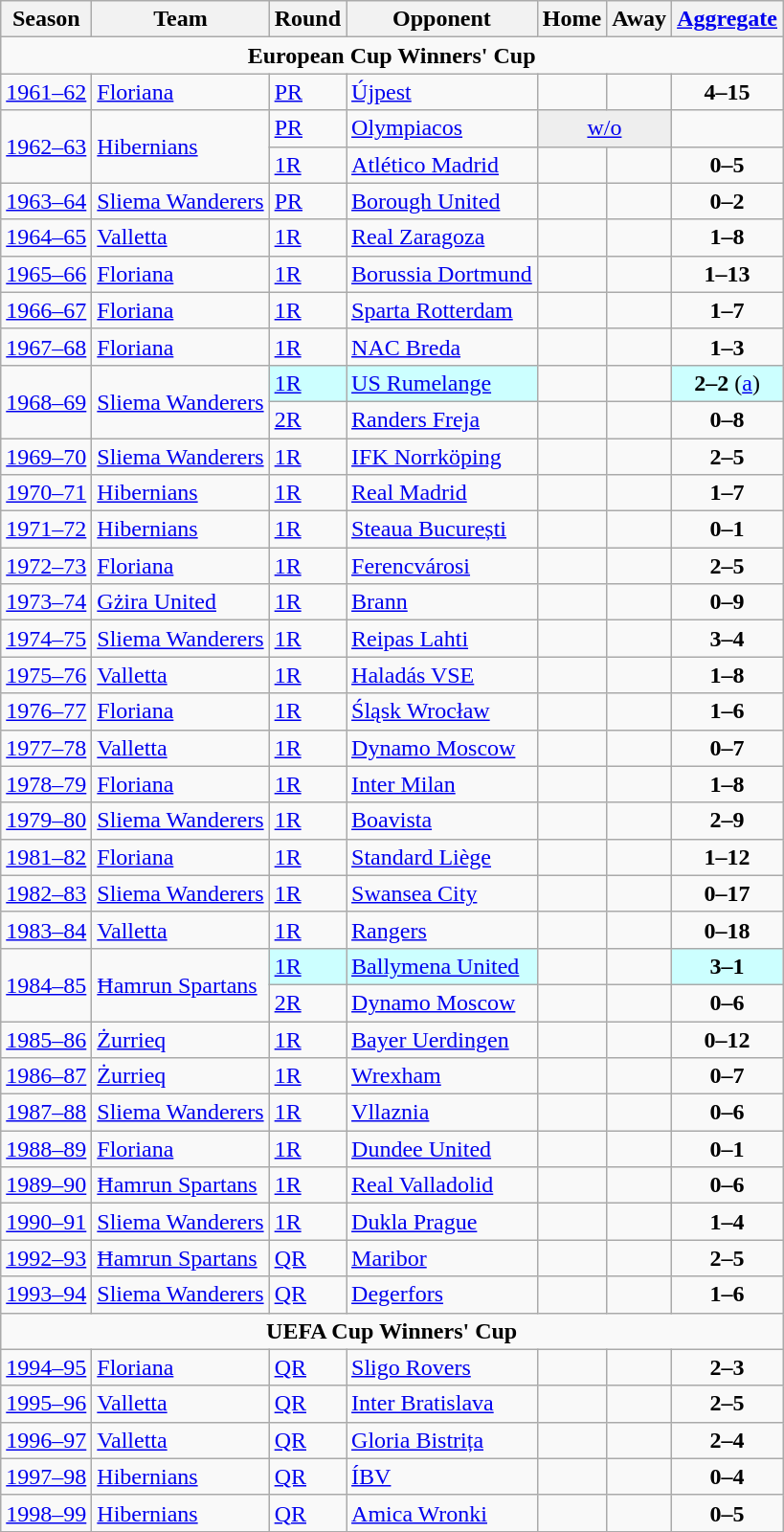<table class="wikitable">
<tr>
<th>Season</th>
<th>Team</th>
<th>Round</th>
<th>Opponent</th>
<th>Home</th>
<th>Away</th>
<th><a href='#'>Aggregate</a></th>
</tr>
<tr>
<td colspan="7" align="center"><strong>European Cup Winners' Cup</strong></td>
</tr>
<tr>
<td><a href='#'>1961–62</a></td>
<td><a href='#'>Floriana</a></td>
<td><a href='#'>PR</a></td>
<td> <a href='#'>Újpest</a></td>
<td></td>
<td></td>
<td align="center"><strong>4–15</strong></td>
</tr>
<tr>
<td rowspan="2"><a href='#'>1962–63</a></td>
<td rowspan="2"><a href='#'>Hibernians</a></td>
<td><a href='#'>PR</a></td>
<td> <a href='#'>Olympiacos</a></td>
<td colspan=2 align="center" bgcolor="#eeeeee"><a href='#'>w/o</a></td>
<td></td>
</tr>
<tr>
<td><a href='#'>1R</a></td>
<td> <a href='#'>Atlético Madrid</a></td>
<td></td>
<td></td>
<td align="center"><strong>0–5</strong></td>
</tr>
<tr>
<td><a href='#'>1963–64</a></td>
<td><a href='#'>Sliema Wanderers</a></td>
<td><a href='#'>PR</a></td>
<td> <a href='#'>Borough United</a></td>
<td></td>
<td></td>
<td align="center"><strong>0–2</strong></td>
</tr>
<tr>
<td><a href='#'>1964–65</a></td>
<td><a href='#'>Valletta</a></td>
<td><a href='#'>1R</a></td>
<td> <a href='#'>Real Zaragoza</a></td>
<td></td>
<td></td>
<td align="center"><strong>1–8</strong></td>
</tr>
<tr>
<td><a href='#'>1965–66</a></td>
<td><a href='#'>Floriana</a></td>
<td><a href='#'>1R</a></td>
<td> <a href='#'>Borussia Dortmund</a></td>
<td></td>
<td></td>
<td align="center"><strong>1–13</strong></td>
</tr>
<tr>
<td><a href='#'>1966–67</a></td>
<td><a href='#'>Floriana</a></td>
<td><a href='#'>1R</a></td>
<td> <a href='#'>Sparta Rotterdam</a></td>
<td></td>
<td></td>
<td align="center"><strong>1–7</strong></td>
</tr>
<tr>
<td><a href='#'>1967–68</a></td>
<td><a href='#'>Floriana</a></td>
<td><a href='#'>1R</a></td>
<td> <a href='#'>NAC Breda</a></td>
<td></td>
<td></td>
<td align="center"><strong>1–3</strong></td>
</tr>
<tr>
<td rowspan="2"><a href='#'>1968–69</a></td>
<td rowspan="2"><a href='#'>Sliema Wanderers</a></td>
<td style="background-color:#CFF"><a href='#'>1R</a></td>
<td style="background-color:#CFF"> <a href='#'>US Rumelange</a></td>
<td></td>
<td></td>
<td align=center style="background-color:#CFF"><strong>2–2</strong> (<a href='#'>a</a>)</td>
</tr>
<tr>
<td><a href='#'>2R</a></td>
<td> <a href='#'>Randers Freja</a></td>
<td></td>
<td></td>
<td align="center"><strong>0–8</strong></td>
</tr>
<tr>
<td><a href='#'>1969–70</a></td>
<td><a href='#'>Sliema Wanderers</a></td>
<td><a href='#'>1R</a></td>
<td> <a href='#'>IFK Norrköping</a></td>
<td></td>
<td></td>
<td align="center"><strong>2–5</strong></td>
</tr>
<tr>
<td><a href='#'>1970–71</a></td>
<td><a href='#'>Hibernians</a></td>
<td><a href='#'>1R</a></td>
<td> <a href='#'>Real Madrid</a></td>
<td></td>
<td></td>
<td align="center"><strong>1–7</strong></td>
</tr>
<tr>
<td><a href='#'>1971–72</a></td>
<td><a href='#'>Hibernians</a></td>
<td><a href='#'>1R</a></td>
<td> <a href='#'>Steaua București</a></td>
<td></td>
<td></td>
<td align="center"><strong>0–1</strong></td>
</tr>
<tr>
<td><a href='#'>1972–73</a></td>
<td><a href='#'>Floriana</a></td>
<td><a href='#'>1R</a></td>
<td> <a href='#'>Ferencvárosi</a></td>
<td></td>
<td></td>
<td align="center"><strong>2–5</strong></td>
</tr>
<tr>
<td><a href='#'>1973–74</a></td>
<td><a href='#'>Gżira United</a></td>
<td><a href='#'>1R</a></td>
<td> <a href='#'>Brann</a></td>
<td></td>
<td></td>
<td align="center"><strong>0–9</strong></td>
</tr>
<tr>
<td><a href='#'>1974–75</a></td>
<td><a href='#'>Sliema Wanderers</a></td>
<td><a href='#'>1R</a></td>
<td> <a href='#'>Reipas Lahti</a></td>
<td></td>
<td></td>
<td align="center"><strong>3–4</strong></td>
</tr>
<tr>
<td><a href='#'>1975–76</a></td>
<td><a href='#'>Valletta</a></td>
<td><a href='#'>1R</a></td>
<td> <a href='#'>Haladás VSE</a></td>
<td></td>
<td></td>
<td align="center"><strong>1–8</strong></td>
</tr>
<tr>
<td><a href='#'>1976–77</a></td>
<td><a href='#'>Floriana</a></td>
<td><a href='#'>1R</a></td>
<td> <a href='#'>Śląsk Wrocław</a></td>
<td></td>
<td></td>
<td align="center"><strong>1–6</strong></td>
</tr>
<tr>
<td><a href='#'>1977–78</a></td>
<td><a href='#'>Valletta</a></td>
<td><a href='#'>1R</a></td>
<td> <a href='#'>Dynamo Moscow</a></td>
<td></td>
<td></td>
<td align="center"><strong>0–7</strong></td>
</tr>
<tr>
<td><a href='#'>1978–79</a></td>
<td><a href='#'>Floriana</a></td>
<td><a href='#'>1R</a></td>
<td> <a href='#'>Inter Milan</a></td>
<td></td>
<td></td>
<td align="center"><strong>1–8</strong></td>
</tr>
<tr>
<td><a href='#'>1979–80</a></td>
<td><a href='#'>Sliema Wanderers</a></td>
<td><a href='#'>1R</a></td>
<td> <a href='#'>Boavista</a></td>
<td></td>
<td></td>
<td align="center"><strong>2–9</strong></td>
</tr>
<tr>
<td><a href='#'>1981–82</a></td>
<td><a href='#'>Floriana</a></td>
<td><a href='#'>1R</a></td>
<td> <a href='#'>Standard Liège</a></td>
<td></td>
<td></td>
<td align="center"><strong>1–12</strong></td>
</tr>
<tr>
<td><a href='#'>1982–83</a></td>
<td><a href='#'>Sliema Wanderers</a></td>
<td><a href='#'>1R</a></td>
<td> <a href='#'>Swansea City</a></td>
<td></td>
<td></td>
<td align="center"><strong>0–17</strong></td>
</tr>
<tr>
<td><a href='#'>1983–84</a></td>
<td><a href='#'>Valletta</a></td>
<td><a href='#'>1R</a></td>
<td> <a href='#'>Rangers</a></td>
<td></td>
<td></td>
<td align="center"><strong>0–18</strong></td>
</tr>
<tr>
<td rowspan="2"><a href='#'>1984–85</a></td>
<td rowspan="2"><a href='#'>Ħamrun Spartans</a></td>
<td style="background-color:#CFF"><a href='#'>1R</a></td>
<td style="background-color:#CFF"> <a href='#'>Ballymena United</a></td>
<td></td>
<td></td>
<td align=center style="background-color:#CFF"><strong>3–1</strong></td>
</tr>
<tr>
<td><a href='#'>2R</a></td>
<td> <a href='#'>Dynamo Moscow</a></td>
<td></td>
<td></td>
<td align="center"><strong>0–6</strong></td>
</tr>
<tr>
<td><a href='#'>1985–86</a></td>
<td><a href='#'>Żurrieq</a></td>
<td><a href='#'>1R</a></td>
<td> <a href='#'>Bayer Uerdingen</a></td>
<td></td>
<td></td>
<td align="center"><strong>0–12</strong></td>
</tr>
<tr>
<td><a href='#'>1986–87</a></td>
<td><a href='#'>Żurrieq</a></td>
<td><a href='#'>1R</a></td>
<td> <a href='#'>Wrexham</a></td>
<td></td>
<td></td>
<td align="center"><strong>0–7</strong></td>
</tr>
<tr>
<td><a href='#'>1987–88</a></td>
<td><a href='#'>Sliema Wanderers</a></td>
<td><a href='#'>1R</a></td>
<td> <a href='#'>Vllaznia</a></td>
<td></td>
<td></td>
<td align="center"><strong>0–6</strong></td>
</tr>
<tr>
<td><a href='#'>1988–89</a></td>
<td><a href='#'>Floriana</a></td>
<td><a href='#'>1R</a></td>
<td> <a href='#'>Dundee United</a></td>
<td></td>
<td></td>
<td align="center"><strong>0–1</strong></td>
</tr>
<tr>
<td><a href='#'>1989–90</a></td>
<td><a href='#'>Ħamrun Spartans</a></td>
<td><a href='#'>1R</a></td>
<td> <a href='#'>Real Valladolid</a></td>
<td></td>
<td></td>
<td align="center"><strong>0–6</strong></td>
</tr>
<tr>
<td><a href='#'>1990–91</a></td>
<td><a href='#'>Sliema Wanderers</a></td>
<td><a href='#'>1R</a></td>
<td> <a href='#'>Dukla Prague</a></td>
<td></td>
<td></td>
<td align="center"><strong>1–4</strong></td>
</tr>
<tr>
<td><a href='#'>1992–93</a></td>
<td><a href='#'>Ħamrun Spartans</a></td>
<td><a href='#'>QR</a></td>
<td> <a href='#'>Maribor</a></td>
<td></td>
<td></td>
<td align="center"><strong>2–5</strong></td>
</tr>
<tr>
<td><a href='#'>1993–94</a></td>
<td><a href='#'>Sliema Wanderers</a></td>
<td><a href='#'>QR</a></td>
<td> <a href='#'>Degerfors</a></td>
<td></td>
<td></td>
<td align="center"><strong>1–6</strong></td>
</tr>
<tr>
<td colspan="7" align="center"><strong>UEFA Cup Winners' Cup</strong></td>
</tr>
<tr>
<td><a href='#'>1994–95</a></td>
<td><a href='#'>Floriana</a></td>
<td><a href='#'>QR</a></td>
<td> <a href='#'>Sligo Rovers</a></td>
<td></td>
<td></td>
<td align="center"><strong>2–3</strong></td>
</tr>
<tr>
<td><a href='#'>1995–96</a></td>
<td><a href='#'>Valletta</a></td>
<td><a href='#'>QR</a></td>
<td> <a href='#'>Inter Bratislava</a></td>
<td></td>
<td></td>
<td align="center"><strong>2–5</strong></td>
</tr>
<tr>
<td><a href='#'>1996–97</a></td>
<td><a href='#'>Valletta</a></td>
<td><a href='#'>QR</a></td>
<td> <a href='#'>Gloria Bistrița</a></td>
<td></td>
<td></td>
<td align="center"><strong>2–4</strong></td>
</tr>
<tr>
<td><a href='#'>1997–98</a></td>
<td><a href='#'>Hibernians</a></td>
<td><a href='#'>QR</a></td>
<td> <a href='#'>ÍBV</a></td>
<td></td>
<td></td>
<td align="center"><strong>0–4</strong></td>
</tr>
<tr>
<td><a href='#'>1998–99</a></td>
<td><a href='#'>Hibernians</a></td>
<td><a href='#'>QR</a></td>
<td> <a href='#'>Amica Wronki</a></td>
<td></td>
<td></td>
<td align="center"><strong>0–5</strong></td>
</tr>
<tr>
</tr>
</table>
